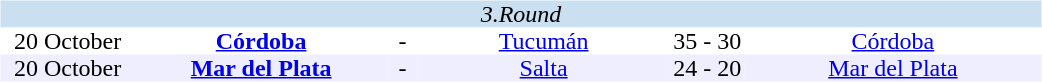<table width=700>
<tr>
<td width=700 valign="top"><br><table border=0 cellspacing=0 cellpadding=0 style="font-size: 100%; border-collapse: collapse;" width=100%>
<tr bgcolor="#CADFF0">
<td style="font-size:100%"; align="center" colspan="6"><em>3.Round</em></td>
</tr>
<tr align=center bgcolor=#FFFFFF>
<td width=90>20 October</td>
<td width=170><strong><a href='#'>Córdoba</a></strong></td>
<td width=20>-</td>
<td width=170><a href='#'>Tucumán</a></td>
<td width=50>35 - 30</td>
<td width=200><a href='#'>Córdoba</a></td>
</tr>
<tr align=center bgcolor=#EEEEFF>
<td width=90>20 October</td>
<td width=170><strong><a href='#'>Mar del Plata</a></strong></td>
<td width=20>-</td>
<td width=170><a href='#'>Salta</a></td>
<td width=50>24 - 20</td>
<td width=200><a href='#'>Mar del Plata</a></td>
</tr>
</table>
</td>
</tr>
</table>
